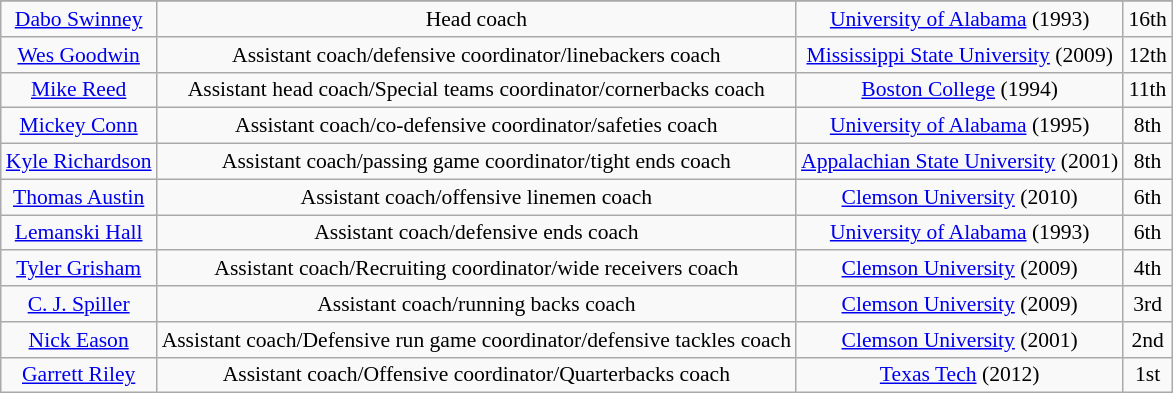<table class="wikitable" border="1" style="font-size:90%; text-align: center;">
<tr>
</tr>
<tr>
<td><a href='#'>Dabo Swinney</a></td>
<td>Head coach</td>
<td><a href='#'>University of Alabama</a> (1993)</td>
<td>16th</td>
</tr>
<tr>
<td><a href='#'>Wes Goodwin</a></td>
<td>Assistant coach/defensive coordinator/linebackers coach</td>
<td><a href='#'>Mississippi State University</a> (2009)</td>
<td>12th</td>
</tr>
<tr>
<td><a href='#'>Mike Reed</a></td>
<td>Assistant head coach/Special teams coordinator/cornerbacks coach</td>
<td><a href='#'>Boston College</a> (1994)</td>
<td>11th</td>
</tr>
<tr>
<td><a href='#'>Mickey Conn</a></td>
<td>Assistant coach/co-defensive coordinator/safeties coach</td>
<td><a href='#'>University of Alabama</a> (1995)</td>
<td>8th</td>
</tr>
<tr>
<td><a href='#'>Kyle Richardson</a></td>
<td>Assistant coach/passing game coordinator/tight ends coach</td>
<td><a href='#'>Appalachian State University</a> (2001)</td>
<td>8th</td>
</tr>
<tr>
<td><a href='#'>Thomas Austin</a></td>
<td>Assistant coach/offensive linemen coach</td>
<td><a href='#'>Clemson University</a> (2010)</td>
<td>6th</td>
</tr>
<tr>
<td><a href='#'>Lemanski Hall</a></td>
<td>Assistant coach/defensive ends coach</td>
<td><a href='#'>University of Alabama</a> (1993)</td>
<td>6th</td>
</tr>
<tr>
<td><a href='#'>Tyler Grisham</a></td>
<td>Assistant coach/Recruiting coordinator/wide receivers coach</td>
<td><a href='#'>Clemson University</a> (2009)</td>
<td>4th</td>
</tr>
<tr>
<td><a href='#'>C. J. Spiller</a></td>
<td>Assistant coach/running backs coach</td>
<td><a href='#'>Clemson University</a> (2009)</td>
<td>3rd</td>
</tr>
<tr>
<td><a href='#'>Nick Eason</a></td>
<td align=center>Assistant coach/Defensive run game coordinator/defensive tackles coach</td>
<td><a href='#'>Clemson University</a> (2001)</td>
<td>2nd</td>
</tr>
<tr>
<td><a href='#'>Garrett Riley</a></td>
<td align=center>Assistant coach/Offensive coordinator/Quarterbacks coach</td>
<td><a href='#'>Texas Tech</a> (2012)</td>
<td>1st</td>
</tr>
</table>
